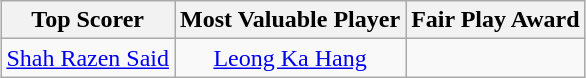<table class="wikitable" style="text-align: center; margin: 0 auto;">
<tr>
<th>Top Scorer</th>
<th>Most Valuable Player</th>
<th>Fair Play Award</th>
</tr>
<tr>
<td> <a href='#'>Shah Razen Said</a></td>
<td> <a href='#'>Leong Ka Hang</a></td>
<td></td>
</tr>
</table>
